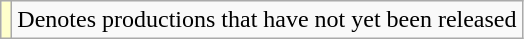<table class="wikitable">
<tr>
<td style="background:#FFFFCC;"></td>
<td>Denotes productions that have not yet been released</td>
</tr>
</table>
